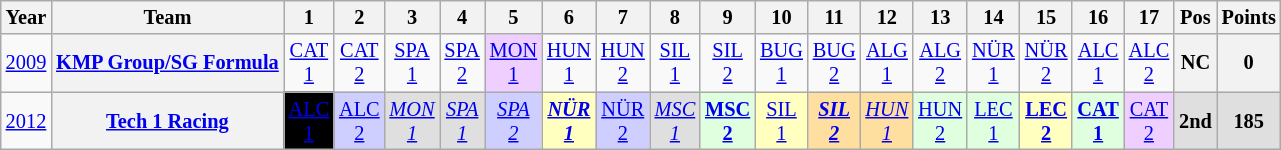<table class="wikitable" style="text-align:center; font-size:85%">
<tr>
<th>Year</th>
<th>Team</th>
<th>1</th>
<th>2</th>
<th>3</th>
<th>4</th>
<th>5</th>
<th>6</th>
<th>7</th>
<th>8</th>
<th>9</th>
<th>10</th>
<th>11</th>
<th>12</th>
<th>13</th>
<th>14</th>
<th>15</th>
<th>16</th>
<th>17</th>
<th>Pos</th>
<th>Points</th>
</tr>
<tr>
<td><a href='#'>2009</a></td>
<th nowrap><a href='#'>KMP Group/SG Formula</a></th>
<td><a href='#'>CAT<br>1</a></td>
<td><a href='#'>CAT<br>2</a></td>
<td><a href='#'>SPA<br>1</a></td>
<td><a href='#'>SPA<br>2</a></td>
<td style="background:#EFCFFF;"><a href='#'>MON<br>1</a><br></td>
<td><a href='#'>HUN<br>1</a></td>
<td><a href='#'>HUN<br>2</a></td>
<td><a href='#'>SIL<br>1</a></td>
<td><a href='#'>SIL<br>2</a></td>
<td><a href='#'>BUG<br>1</a></td>
<td><a href='#'>BUG<br>2</a></td>
<td><a href='#'>ALG<br>1</a></td>
<td><a href='#'>ALG<br>2</a></td>
<td><a href='#'>NÜR<br>1</a></td>
<td><a href='#'>NÜR<br>2</a></td>
<td><a href='#'>ALC<br>1</a></td>
<td><a href='#'>ALC<br>2</a></td>
<th>NC</th>
<th>0</th>
</tr>
<tr>
<td><a href='#'>2012</a></td>
<th nowrap><a href='#'>Tech 1 Racing</a></th>
<td style="background:black; color:white;"><a href='#'><span>ALC<br>1</span></a><br></td>
<td style="background:#CFCFFF;"><a href='#'>ALC<br>2</a><br></td>
<td style="background:#DFDFDF;"><em><a href='#'>MON<br>1</a></em><br></td>
<td style="background:#DFDFDF;"><em><a href='#'>SPA<br>1</a></em><br></td>
<td style="background:#CFCFFF;"><em><a href='#'>SPA<br>2</a></em><br></td>
<td style="background:#FFFFBF;"><strong><em><a href='#'>NÜR<br>1</a></em></strong><br></td>
<td style="background:#CFCFFF;"><a href='#'>NÜR<br>2</a><br></td>
<td style="background:#DFDFDF;"><em><a href='#'>MSC<br>1</a></em><br></td>
<td style="background:#DFFFDF;"><strong><a href='#'>MSC<br>2</a></strong><br></td>
<td style="background:#FFFFBF;"><a href='#'>SIL<br>1</a><br></td>
<td style="background:#FFDF9F;"><strong><em><a href='#'>SIL<br>2</a></em></strong><br></td>
<td style="background:#FFDF9F;"><em><a href='#'>HUN<br>1</a></em><br></td>
<td style="background:#DFFFDF;"><a href='#'>HUN<br>2</a><br></td>
<td style="background:#DFFFDF;"><a href='#'>LEC<br>1</a><br></td>
<td style="background:#FFFFBF;"><strong><a href='#'>LEC<br>2</a></strong><br></td>
<td style="background:#DFFFDF;"><strong><a href='#'>CAT<br>1</a></strong><br></td>
<td style="background:#EFCFFF;"><a href='#'>CAT<br>2</a><br></td>
<td style="background:#DFDFDF;"><strong>2nd</strong></td>
<td style="background:#DFDFDF;"><strong>185</strong></td>
</tr>
</table>
